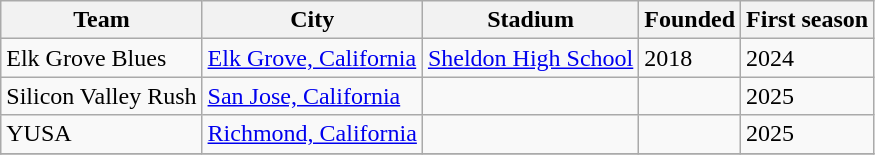<table class="wikitable sortable">
<tr>
<th scope="col">Team</th>
<th scope="col">City</th>
<th scope="col">Stadium</th>
<th scope="col">Founded</th>
<th scope="col">First season</th>
</tr>
<tr>
<td>Elk Grove Blues</td>
<td><a href='#'>Elk Grove, California</a></td>
<td><a href='#'>Sheldon High School</a></td>
<td>2018</td>
<td>2024</td>
</tr>
<tr>
<td>Silicon Valley Rush</td>
<td><a href='#'>San Jose, California</a></td>
<td></td>
<td></td>
<td>2025</td>
</tr>
<tr>
<td>YUSA</td>
<td><a href='#'>Richmond, California</a></td>
<td></td>
<td></td>
<td>2025</td>
</tr>
<tr>
</tr>
</table>
